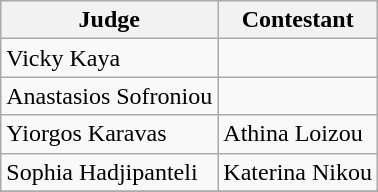<table class="wikitable">
<tr>
<th>Judge</th>
<th>Contestant</th>
</tr>
<tr>
<td>Vicky Kaya</td>
<td></td>
</tr>
<tr>
<td>Anastasios Sofroniou</td>
<td></td>
</tr>
<tr>
<td>Yiorgos Karavas</td>
<td>Athina Loizou</td>
</tr>
<tr>
<td>Sophia Hadjipanteli</td>
<td>Katerina Nikou</td>
</tr>
<tr>
</tr>
</table>
